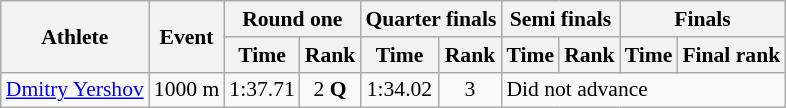<table class="wikitable" style="font-size:90%">
<tr>
<th rowspan="2">Athlete</th>
<th rowspan="2">Event</th>
<th colspan="2">Round one</th>
<th colspan="2">Quarter finals</th>
<th colspan="2">Semi finals</th>
<th colspan="2">Finals</th>
</tr>
<tr>
<th>Time</th>
<th>Rank</th>
<th>Time</th>
<th>Rank</th>
<th>Time</th>
<th>Rank</th>
<th>Time</th>
<th>Final rank</th>
</tr>
<tr>
<td> <a href='#'>Dmitry Yershov</a></td>
<td>1000 m</td>
<td align="center">1:37.71</td>
<td align="center">2 <strong>Q</strong></td>
<td align="center">1:34.02</td>
<td align="center">3</td>
<td colspan="4">Did not advance</td>
</tr>
</table>
